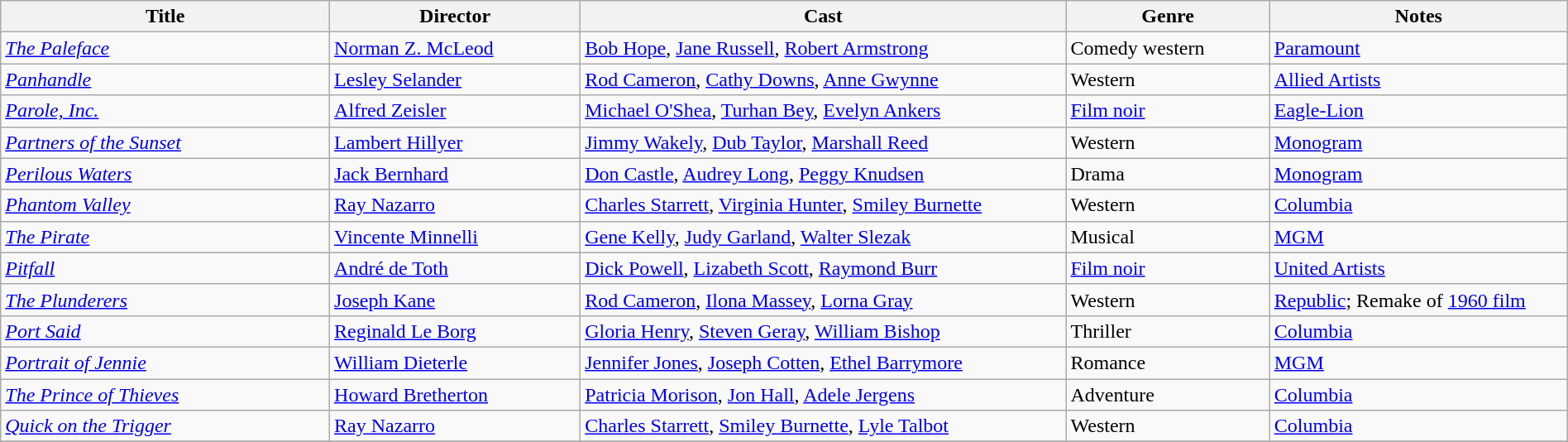<table class="wikitable" style="width:100%;">
<tr>
<th style="width:21%;">Title</th>
<th style="width:16%;">Director</th>
<th style="width:31%;">Cast</th>
<th style="width:13%;">Genre</th>
<th style="width:19%;">Notes</th>
</tr>
<tr>
<td><em><a href='#'>The Paleface</a></em></td>
<td><a href='#'>Norman Z. McLeod</a></td>
<td><a href='#'>Bob Hope</a>, <a href='#'>Jane Russell</a>, <a href='#'>Robert Armstrong</a></td>
<td>Comedy western</td>
<td><a href='#'>Paramount</a></td>
</tr>
<tr>
<td><em><a href='#'>Panhandle</a></em></td>
<td><a href='#'>Lesley Selander</a></td>
<td><a href='#'>Rod Cameron</a>, <a href='#'>Cathy Downs</a>, <a href='#'>Anne Gwynne</a></td>
<td>Western</td>
<td><a href='#'>Allied Artists</a></td>
</tr>
<tr>
<td><em><a href='#'>Parole, Inc.</a></em></td>
<td><a href='#'>Alfred Zeisler</a></td>
<td><a href='#'>Michael O'Shea</a>, <a href='#'>Turhan Bey</a>, <a href='#'>Evelyn Ankers</a></td>
<td><a href='#'>Film noir</a></td>
<td><a href='#'>Eagle-Lion</a></td>
</tr>
<tr>
<td><em><a href='#'>Partners of the Sunset</a></em></td>
<td><a href='#'>Lambert Hillyer</a></td>
<td><a href='#'>Jimmy Wakely</a>, <a href='#'>Dub Taylor</a>, <a href='#'>Marshall Reed</a></td>
<td>Western</td>
<td><a href='#'>Monogram</a></td>
</tr>
<tr>
<td><em><a href='#'>Perilous Waters</a></em></td>
<td><a href='#'>Jack Bernhard</a></td>
<td><a href='#'>Don Castle</a>, <a href='#'>Audrey Long</a>, <a href='#'>Peggy Knudsen</a></td>
<td>Drama</td>
<td><a href='#'>Monogram</a></td>
</tr>
<tr>
<td><em><a href='#'>Phantom Valley</a></em></td>
<td><a href='#'>Ray Nazarro</a></td>
<td><a href='#'>Charles Starrett</a>, <a href='#'>Virginia Hunter</a>, <a href='#'>Smiley Burnette</a></td>
<td>Western</td>
<td><a href='#'>Columbia</a></td>
</tr>
<tr>
<td><em><a href='#'>The Pirate</a></em></td>
<td><a href='#'>Vincente Minnelli</a></td>
<td><a href='#'>Gene Kelly</a>, <a href='#'>Judy Garland</a>, <a href='#'>Walter Slezak</a></td>
<td>Musical</td>
<td><a href='#'>MGM</a></td>
</tr>
<tr>
<td><em><a href='#'>Pitfall</a></em></td>
<td><a href='#'>André de Toth</a></td>
<td><a href='#'>Dick Powell</a>, <a href='#'>Lizabeth Scott</a>, <a href='#'>Raymond Burr</a></td>
<td><a href='#'>Film noir</a></td>
<td><a href='#'>United Artists</a></td>
</tr>
<tr>
<td><em><a href='#'>The Plunderers</a></em></td>
<td><a href='#'>Joseph Kane</a></td>
<td><a href='#'>Rod Cameron</a>, <a href='#'>Ilona Massey</a>, <a href='#'>Lorna Gray</a></td>
<td>Western</td>
<td><a href='#'>Republic</a>; Remake of <a href='#'>1960 film</a></td>
</tr>
<tr>
<td><em><a href='#'>Port Said</a></em></td>
<td><a href='#'>Reginald Le Borg</a></td>
<td><a href='#'>Gloria Henry</a>, <a href='#'>Steven Geray</a>, <a href='#'>William Bishop</a></td>
<td>Thriller</td>
<td><a href='#'>Columbia</a></td>
</tr>
<tr>
<td><em><a href='#'>Portrait of Jennie</a></em></td>
<td><a href='#'>William Dieterle</a></td>
<td><a href='#'>Jennifer Jones</a>, <a href='#'>Joseph Cotten</a>, <a href='#'>Ethel Barrymore</a></td>
<td>Romance</td>
<td><a href='#'>MGM</a></td>
</tr>
<tr>
<td><em><a href='#'>The Prince of Thieves</a></em></td>
<td><a href='#'>Howard Bretherton</a></td>
<td><a href='#'>Patricia Morison</a>, <a href='#'>Jon Hall</a>, <a href='#'>Adele Jergens</a></td>
<td>Adventure</td>
<td><a href='#'>Columbia</a></td>
</tr>
<tr>
<td><em><a href='#'>Quick on the Trigger</a></em></td>
<td><a href='#'>Ray Nazarro</a></td>
<td><a href='#'>Charles Starrett</a>, <a href='#'>Smiley Burnette</a>, <a href='#'>Lyle Talbot</a></td>
<td>Western</td>
<td><a href='#'>Columbia</a></td>
</tr>
<tr>
</tr>
</table>
